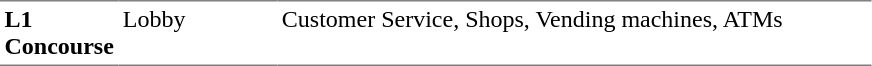<table table border=0 cellspacing=0 cellpadding=3>
<tr>
<td style="border-bottom:solid 1px gray; border-top:solid 1px gray;" valign=top width=50><strong>L1<br>Concourse</strong></td>
<td style="border-bottom:solid 1px gray; border-top:solid 1px gray;" valign=top width=100>Lobby</td>
<td style="border-bottom:solid 1px gray; border-top:solid 1px gray;" valign=top width=390>Customer Service, Shops, Vending machines, ATMs</td>
</tr>
</table>
